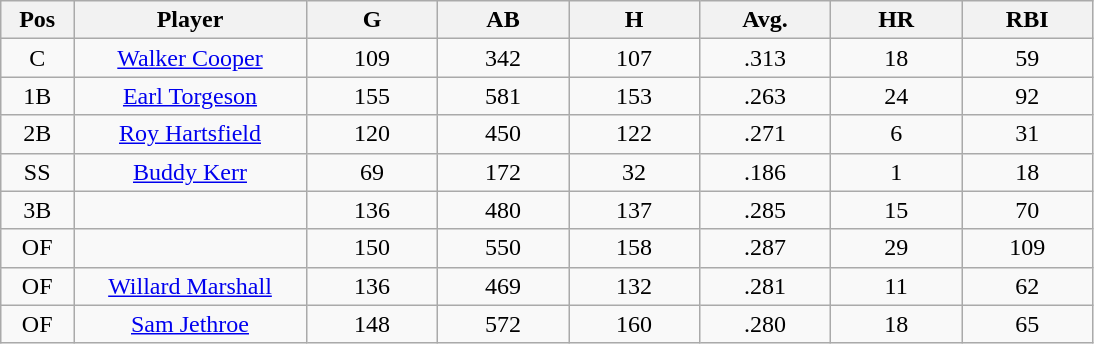<table class="wikitable sortable">
<tr>
<th bgcolor="#DDDDFF" width="5%">Pos</th>
<th bgcolor="#DDDDFF" width="16%">Player</th>
<th bgcolor="#DDDDFF" width="9%">G</th>
<th bgcolor="#DDDDFF" width="9%">AB</th>
<th bgcolor="#DDDDFF" width="9%">H</th>
<th bgcolor="#DDDDFF" width="9%">Avg.</th>
<th bgcolor="#DDDDFF" width="9%">HR</th>
<th bgcolor="#DDDDFF" width="9%">RBI</th>
</tr>
<tr align="center">
<td>C</td>
<td><a href='#'>Walker Cooper</a></td>
<td>109</td>
<td>342</td>
<td>107</td>
<td>.313</td>
<td>18</td>
<td>59</td>
</tr>
<tr align="center">
<td>1B</td>
<td><a href='#'>Earl Torgeson</a></td>
<td>155</td>
<td>581</td>
<td>153</td>
<td>.263</td>
<td>24</td>
<td>92</td>
</tr>
<tr align="center">
<td>2B</td>
<td><a href='#'>Roy Hartsfield</a></td>
<td>120</td>
<td>450</td>
<td>122</td>
<td>.271</td>
<td>6</td>
<td>31</td>
</tr>
<tr align="center">
<td>SS</td>
<td><a href='#'>Buddy Kerr</a></td>
<td>69</td>
<td>172</td>
<td>32</td>
<td>.186</td>
<td>1</td>
<td>18</td>
</tr>
<tr align="center">
<td>3B</td>
<td></td>
<td>136</td>
<td>480</td>
<td>137</td>
<td>.285</td>
<td>15</td>
<td>70</td>
</tr>
<tr align="center">
<td>OF</td>
<td></td>
<td>150</td>
<td>550</td>
<td>158</td>
<td>.287</td>
<td>29</td>
<td>109</td>
</tr>
<tr align="center">
<td>OF</td>
<td><a href='#'>Willard Marshall</a></td>
<td>136</td>
<td>469</td>
<td>132</td>
<td>.281</td>
<td>11</td>
<td>62</td>
</tr>
<tr align="center">
<td>OF</td>
<td><a href='#'>Sam Jethroe</a></td>
<td>148</td>
<td>572</td>
<td>160</td>
<td>.280</td>
<td>18</td>
<td>65</td>
</tr>
</table>
